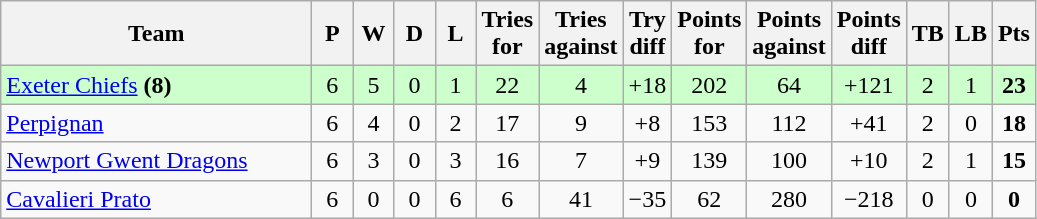<table class="wikitable" style="text-align: center;">
<tr>
<th style="width:200px;">Team</th>
<th width="20">P</th>
<th width="20">W</th>
<th width="20">D</th>
<th width="20">L</th>
<th width="20">Tries for</th>
<th width="20">Tries against</th>
<th width="20">Try diff</th>
<th width="20">Points for</th>
<th width="20">Points against</th>
<th width="25">Points diff</th>
<th width="20">TB</th>
<th width="20">LB</th>
<th width="20">Pts</th>
</tr>
<tr bgcolor="#ccffcc">
<td align=left> <a href='#'>Exeter Chiefs</a> <strong>(8)</strong></td>
<td>6</td>
<td>5</td>
<td>0</td>
<td>1</td>
<td>22</td>
<td>4</td>
<td>+18</td>
<td>202</td>
<td>64</td>
<td>+121</td>
<td>2</td>
<td>1</td>
<td><strong>23</strong></td>
</tr>
<tr>
<td align=left> <a href='#'>Perpignan</a></td>
<td>6</td>
<td>4</td>
<td>0</td>
<td>2</td>
<td>17</td>
<td>9</td>
<td>+8</td>
<td>153</td>
<td>112</td>
<td>+41</td>
<td>2</td>
<td>0</td>
<td><strong>18</strong></td>
</tr>
<tr>
<td align=left> <a href='#'>Newport Gwent Dragons</a></td>
<td>6</td>
<td>3</td>
<td>0</td>
<td>3</td>
<td>16</td>
<td>7</td>
<td>+9</td>
<td>139</td>
<td>100</td>
<td>+10</td>
<td>2</td>
<td>1</td>
<td><strong>15</strong></td>
</tr>
<tr>
<td align=left> <a href='#'>Cavalieri Prato</a></td>
<td>6</td>
<td>0</td>
<td>0</td>
<td>6</td>
<td>6</td>
<td>41</td>
<td>−35</td>
<td>62</td>
<td>280</td>
<td>−218</td>
<td>0</td>
<td>0</td>
<td><strong>0</strong></td>
</tr>
</table>
